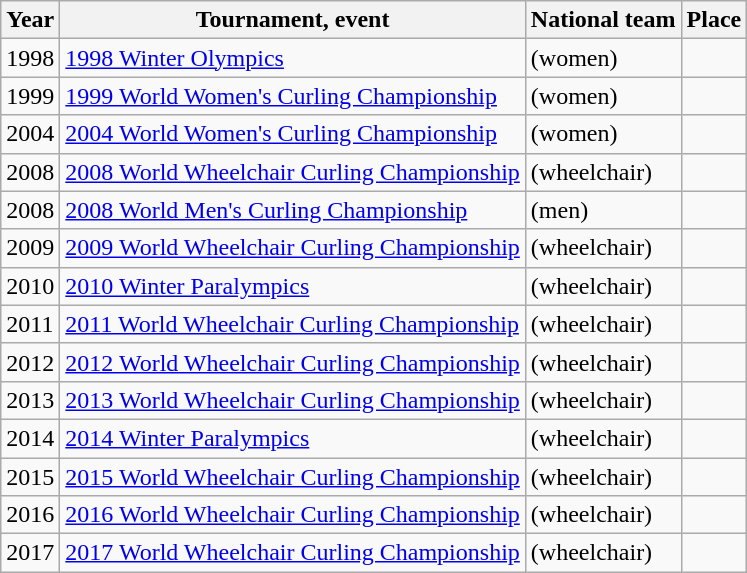<table class="wikitable">
<tr>
<th scope="col">Year</th>
<th scope="col">Tournament, event</th>
<th scope="col">National team</th>
<th scope="col">Place</th>
</tr>
<tr>
<td>1998</td>
<td><a href='#'>1998 Winter Olympics</a></td>
<td> (women)</td>
<td></td>
</tr>
<tr>
<td>1999</td>
<td><a href='#'>1999 World Women's Curling Championship</a></td>
<td> (women)</td>
<td></td>
</tr>
<tr>
<td>2004</td>
<td><a href='#'>2004 World Women's Curling Championship</a></td>
<td> (women)</td>
<td></td>
</tr>
<tr>
<td>2008</td>
<td><a href='#'>2008 World Wheelchair Curling Championship</a></td>
<td> (wheelchair)</td>
<td></td>
</tr>
<tr>
<td>2008</td>
<td><a href='#'>2008 World Men's Curling Championship</a></td>
<td> (men)</td>
<td></td>
</tr>
<tr>
<td>2009</td>
<td><a href='#'>2009 World Wheelchair Curling Championship</a></td>
<td> (wheelchair)</td>
<td></td>
</tr>
<tr>
<td>2010</td>
<td><a href='#'>2010 Winter Paralympics</a></td>
<td> (wheelchair)</td>
<td></td>
</tr>
<tr>
<td>2011</td>
<td><a href='#'>2011 World Wheelchair Curling Championship</a></td>
<td> (wheelchair)</td>
<td></td>
</tr>
<tr>
<td>2012</td>
<td><a href='#'>2012 World Wheelchair Curling Championship</a></td>
<td> (wheelchair)</td>
<td></td>
</tr>
<tr>
<td>2013</td>
<td><a href='#'>2013 World Wheelchair Curling Championship</a></td>
<td> (wheelchair)</td>
<td></td>
</tr>
<tr>
<td>2014</td>
<td><a href='#'>2014 Winter Paralympics</a></td>
<td> (wheelchair)</td>
<td></td>
</tr>
<tr>
<td>2015</td>
<td><a href='#'>2015 World Wheelchair Curling Championship</a></td>
<td> (wheelchair)</td>
<td></td>
</tr>
<tr>
<td>2016</td>
<td><a href='#'>2016 World Wheelchair Curling Championship</a></td>
<td> (wheelchair)</td>
<td></td>
</tr>
<tr>
<td>2017</td>
<td><a href='#'>2017 World Wheelchair Curling Championship</a></td>
<td> (wheelchair)</td>
<td></td>
</tr>
</table>
